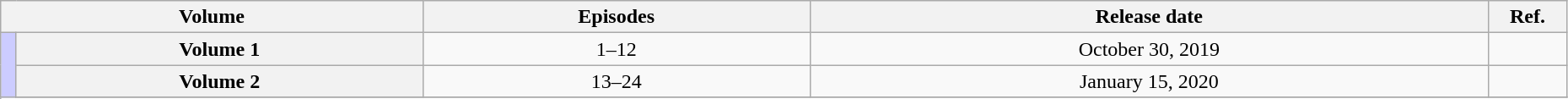<table class="wikitable" style="text-align: center; width: 98%;">
<tr>
<th colspan="2" scope="column">Volume</th>
<th scope="column">Episodes</th>
<th scope="column">Release date</th>
<th scope="column" width="5%">Ref.</th>
</tr>
<tr>
<td rowspan="3" width="1%" style="background: #CCCCFF;"></td>
<th scope="row">Volume 1</th>
<td>1–12</td>
<td>October 30, 2019</td>
<td></td>
</tr>
<tr>
<th scope="row">Volume 2</th>
<td>13–24</td>
<td>January 15, 2020</td>
<td></td>
</tr>
<tr>
</tr>
</table>
